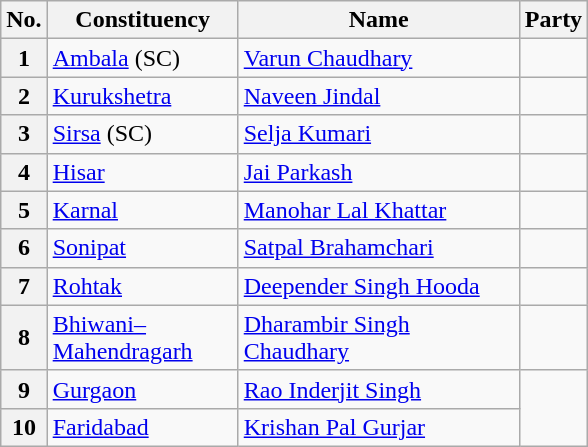<table class="sortable wikitable">
<tr>
<th>No.</th>
<th style="width:120px">Constituency</th>
<th style="width:180px">Name</th>
<th colspan="2">Party</th>
</tr>
<tr>
<th>1</th>
<td><a href='#'>Ambala</a> (SC)</td>
<td><a href='#'>Varun Chaudhary</a></td>
<td></td>
</tr>
<tr>
<th>2</th>
<td><a href='#'>Kurukshetra</a></td>
<td><a href='#'>Naveen Jindal</a></td>
<td></td>
</tr>
<tr>
<th>3</th>
<td><a href='#'>Sirsa</a> (SC)</td>
<td><a href='#'>Selja Kumari</a></td>
<td></td>
</tr>
<tr>
<th>4</th>
<td><a href='#'>Hisar</a></td>
<td><a href='#'>Jai Parkash</a></td>
</tr>
<tr>
<th>5</th>
<td><a href='#'>Karnal</a></td>
<td><a href='#'>Manohar Lal Khattar</a></td>
<td></td>
</tr>
<tr>
<th>6</th>
<td><a href='#'>Sonipat</a></td>
<td><a href='#'>Satpal Brahamchari</a></td>
<td></td>
</tr>
<tr>
<th>7</th>
<td><a href='#'>Rohtak</a></td>
<td><a href='#'>Deepender Singh Hooda</a></td>
</tr>
<tr>
<th>8</th>
<td><a href='#'>Bhiwani–Mahendragarh</a></td>
<td><a href='#'>Dharambir Singh Chaudhary</a></td>
<td></td>
</tr>
<tr>
<th>9</th>
<td><a href='#'>Gurgaon</a></td>
<td><a href='#'>Rao Inderjit Singh</a></td>
</tr>
<tr>
<th>10</th>
<td><a href='#'>Faridabad</a></td>
<td><a href='#'>Krishan Pal Gurjar</a></td>
</tr>
</table>
